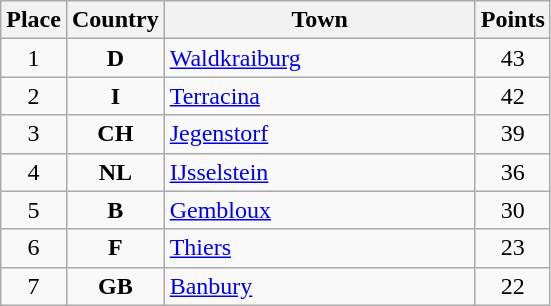<table class="wikitable">
<tr>
<th width="25">Place</th>
<th width="25">Country</th>
<th width="200">Town</th>
<th width="25">Points</th>
</tr>
<tr>
<td align="center">1</td>
<td align="center"><strong>D</strong></td>
<td align="left"><a href='#'>Waldkraiburg</a></td>
<td align="center">43</td>
</tr>
<tr>
<td align="center">2</td>
<td align="center"><strong>I</strong></td>
<td align="left"><a href='#'>Terracina</a></td>
<td align="center">42</td>
</tr>
<tr>
<td align="center">3</td>
<td align="center"><strong>CH</strong></td>
<td align="left"><a href='#'>Jegenstorf</a></td>
<td align="center">39</td>
</tr>
<tr>
<td align="center">4</td>
<td align="center"><strong>NL</strong></td>
<td align="left"><a href='#'>IJsselstein</a></td>
<td align="center">36</td>
</tr>
<tr>
<td align="center">5</td>
<td align="center"><strong>B</strong></td>
<td align="left"><a href='#'>Gembloux</a></td>
<td align="center">30</td>
</tr>
<tr>
<td align="center">6</td>
<td align="center"><strong>F</strong></td>
<td align="left"><a href='#'>Thiers</a></td>
<td align="center">23</td>
</tr>
<tr>
<td align="center">7</td>
<td align="center"><strong>GB</strong></td>
<td align="left"><a href='#'>Banbury</a></td>
<td align="center">22</td>
</tr>
</table>
